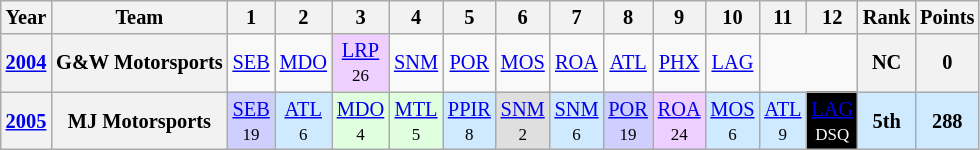<table class="wikitable" style="text-align:center; font-size:85%">
<tr>
<th>Year</th>
<th>Team</th>
<th>1</th>
<th>2</th>
<th>3</th>
<th>4</th>
<th>5</th>
<th>6</th>
<th>7</th>
<th>8</th>
<th>9</th>
<th>10</th>
<th>11</th>
<th>12</th>
<th>Rank</th>
<th>Points</th>
</tr>
<tr>
<th><a href='#'>2004</a></th>
<th>G&W Motorsports</th>
<td><a href='#'>SEB</a></td>
<td><a href='#'>MDO</a></td>
<td style="background:#EFCFFF;"><a href='#'>LRP</a><br><small>26</small></td>
<td><a href='#'>SNM</a></td>
<td><a href='#'>POR</a></td>
<td><a href='#'>MOS</a></td>
<td><a href='#'>ROA</a></td>
<td><a href='#'>ATL</a></td>
<td><a href='#'>PHX</a></td>
<td><a href='#'>LAG</a></td>
<td colspan=2></td>
<th>NC</th>
<th>0</th>
</tr>
<tr>
<th><a href='#'>2005</a></th>
<th>MJ Motorsports</th>
<td style="background:#CFCFFF;"><a href='#'>SEB</a><br><small>19</small></td>
<td style="background:#CFEAFF;"><a href='#'>ATL</a><br><small>6</small></td>
<td style="background:#DFFFDF;"><a href='#'>MDO</a><br><small>4</small></td>
<td style="background:#DFFFDF;"><a href='#'>MTL</a><br><small>5</small></td>
<td style="background:#CFEAFF;"><a href='#'>PPIR</a><br><small>8</small></td>
<td style="background:#DFDFDF;"><a href='#'>SNM</a><br><small>2</small></td>
<td style="background:#CFEAFF;"><a href='#'>SNM</a><br><small>6</small></td>
<td style="background:#CFCFFF;"><a href='#'>POR</a><br><small>19</small></td>
<td style="background:#EFCFFF;"><a href='#'>ROA</a><br><small>24</small></td>
<td style="background:#CFEAFF;"><a href='#'>MOS</a><br><small>6</small></td>
<td style="background:#CFEAFF;"><a href='#'>ATL</a><br><small>9</small></td>
<td style="background:#000000;color:#FFFFFF";"><a href='#'><span>LAG</span></a><br><small>DSQ</small></td>
<th style="background:#CFEAFF;">5th</th>
<th style="background:#CFEAFF;">288</th>
</tr>
</table>
